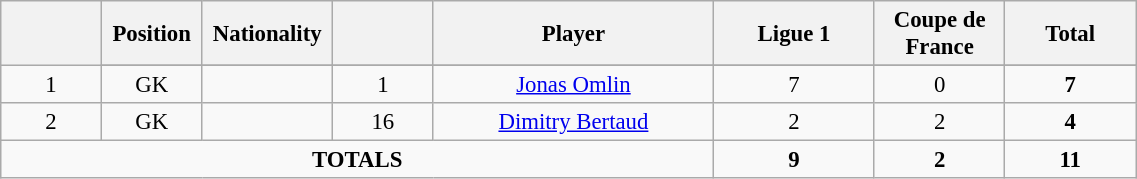<table class="wikitable" style="font-size: 95%; text-align: center;">
<tr>
<th width=60></th>
<th width=60>Position</th>
<th width=80>Nationality</th>
<th width=60></th>
<th width=180>Player</th>
<th width=100>Ligue 1</th>
<th width=80>Coupe de France</th>
<th width=80>Total</th>
</tr>
<tr>
<td rowspan="2">1</td>
</tr>
<tr>
<td>GK</td>
<td></td>
<td>1</td>
<td><a href='#'>Jonas Omlin</a></td>
<td>7</td>
<td>0</td>
<td><strong>7</strong></td>
</tr>
<tr>
<td rowspan="1">2</td>
<td>GK</td>
<td></td>
<td>16</td>
<td><a href='#'>Dimitry Bertaud</a></td>
<td>2</td>
<td>2</td>
<td><strong>4</strong></td>
</tr>
<tr>
<td colspan=5><strong>TOTALS</strong></td>
<td><strong>9</strong></td>
<td><strong>2</strong></td>
<td><strong>11</strong></td>
</tr>
</table>
